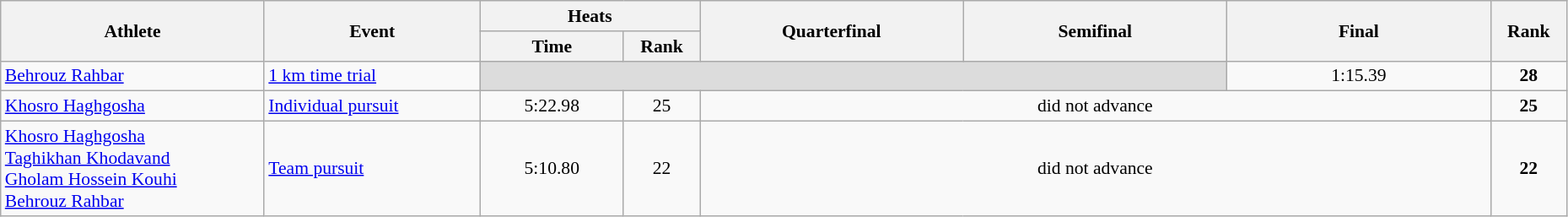<table class="wikitable" width="98%" style="text-align:center; font-size:90%">
<tr>
<th rowspan="2" width="11%">Athlete</th>
<th rowspan="2" width="9%">Event</th>
<th colspan="2">Heats</th>
<th rowspan="2" width="11%">Quarterfinal</th>
<th rowspan="2" width="11%">Semifinal</th>
<th rowspan="2" width="11%">Final</th>
<th rowspan="2" width="3%">Rank</th>
</tr>
<tr>
<th width="6%">Time</th>
<th width="3%">Rank</th>
</tr>
<tr>
<td align="left"><a href='#'>Behrouz Rahbar</a></td>
<td align="left"><a href='#'>1 km time trial</a></td>
<td colspan=4 bgcolor=#DCDCDC></td>
<td>1:15.39</td>
<td><strong>28</strong></td>
</tr>
<tr>
<td align="left"><a href='#'>Khosro Haghgosha</a></td>
<td align="left"><a href='#'>Individual pursuit</a></td>
<td>5:22.98</td>
<td>25</td>
<td colspan=3>did not advance</td>
<td><strong>25</strong></td>
</tr>
<tr>
<td align="left"><a href='#'>Khosro Haghgosha</a><br><a href='#'>Taghikhan Khodavand</a><br><a href='#'>Gholam Hossein Kouhi</a><br><a href='#'>Behrouz Rahbar</a></td>
<td align="left"><a href='#'>Team pursuit</a></td>
<td>5:10.80</td>
<td>22</td>
<td colspan=3>did not advance</td>
<td><strong>22</strong></td>
</tr>
</table>
